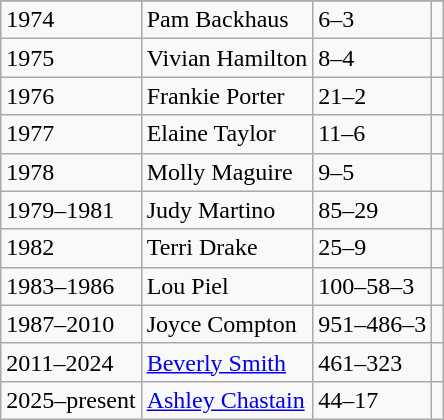<table class="wikitable">
<tr style="text-align:center;">
</tr>
<tr>
<td>1974</td>
<td>Pam Backhaus</td>
<td>6–3</td>
<td></td>
</tr>
<tr>
<td>1975</td>
<td>Vivian Hamilton</td>
<td>8–4</td>
<td></td>
</tr>
<tr>
<td>1976</td>
<td>Frankie Porter</td>
<td>21–2</td>
<td></td>
</tr>
<tr>
<td>1977</td>
<td>Elaine Taylor</td>
<td>11–6</td>
<td></td>
</tr>
<tr>
<td>1978</td>
<td>Molly Maguire</td>
<td>9–5</td>
<td></td>
</tr>
<tr>
<td>1979–1981</td>
<td>Judy Martino</td>
<td>85–29</td>
<td></td>
</tr>
<tr>
<td>1982</td>
<td>Terri Drake</td>
<td>25–9</td>
<td></td>
</tr>
<tr>
<td>1983–1986</td>
<td>Lou Piel</td>
<td>100–58–3</td>
<td></td>
</tr>
<tr>
<td>1987–2010</td>
<td>Joyce Compton</td>
<td>951–486–3</td>
<td></td>
</tr>
<tr>
<td>2011–2024</td>
<td><a href='#'>Beverly Smith</a></td>
<td>461–323</td>
<td></td>
</tr>
<tr>
<td>2025–present</td>
<td><a href='#'>Ashley Chastain</a></td>
<td>44–17</td>
<td></td>
</tr>
</table>
